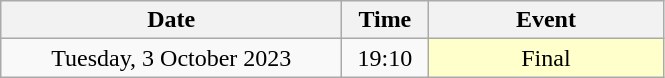<table class = "wikitable" style="text-align:center;">
<tr>
<th width=220>Date</th>
<th width=50>Time</th>
<th width=150>Event</th>
</tr>
<tr>
<td>Tuesday, 3 October 2023</td>
<td>19:10</td>
<td bgcolor=ffffcc>Final</td>
</tr>
</table>
